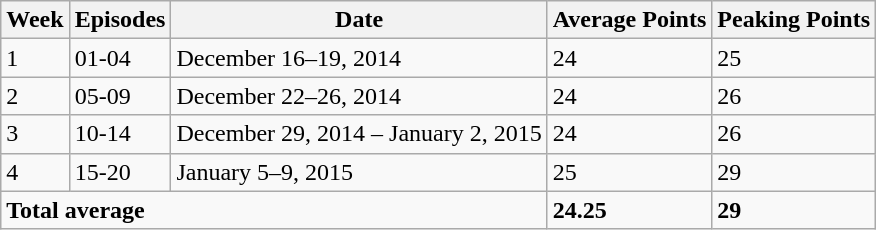<table class="wikitable">
<tr>
<th>Week</th>
<th>Episodes</th>
<th>Date</th>
<th>Average Points</th>
<th>Peaking Points</th>
</tr>
<tr>
<td>1</td>
<td>01-04</td>
<td>December 16–19, 2014</td>
<td>24</td>
<td>25</td>
</tr>
<tr>
<td>2</td>
<td>05-09</td>
<td>December 22–26, 2014</td>
<td>24</td>
<td>26</td>
</tr>
<tr>
<td>3</td>
<td>10-14</td>
<td>December 29, 2014 – January 2, 2015</td>
<td>24</td>
<td>26</td>
</tr>
<tr>
<td>4</td>
<td>15-20</td>
<td>January 5–9, 2015</td>
<td>25</td>
<td>29</td>
</tr>
<tr>
<td colspan="3"><strong>Total average</strong></td>
<td><strong>24.25</strong></td>
<td><strong>29</strong></td>
</tr>
</table>
